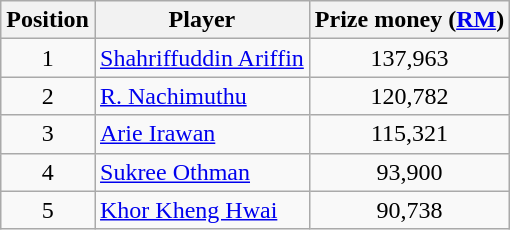<table class=wikitable>
<tr>
<th>Position</th>
<th>Player</th>
<th>Prize money (<a href='#'>RM</a>)</th>
</tr>
<tr>
<td align=center>1</td>
<td> <a href='#'>Shahriffuddin Ariffin</a></td>
<td align=center>137,963</td>
</tr>
<tr>
<td align=center>2</td>
<td> <a href='#'>R. Nachimuthu</a></td>
<td align=center>120,782</td>
</tr>
<tr>
<td align=center>3</td>
<td> <a href='#'>Arie Irawan</a></td>
<td align=center>115,321</td>
</tr>
<tr>
<td align=center>4</td>
<td> <a href='#'>Sukree Othman</a></td>
<td align=center>93,900</td>
</tr>
<tr>
<td align=center>5</td>
<td> <a href='#'>Khor Kheng Hwai</a></td>
<td align=center>90,738</td>
</tr>
</table>
